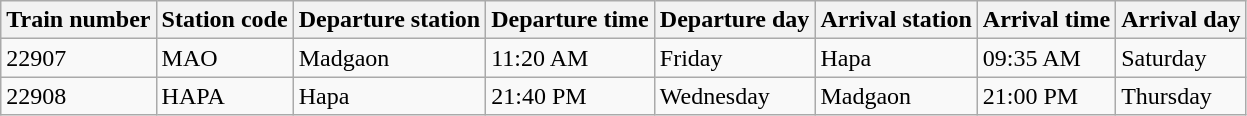<table class="wikitable">
<tr>
<th>Train number</th>
<th>Station code</th>
<th>Departure station</th>
<th>Departure time</th>
<th>Departure day</th>
<th>Arrival station</th>
<th>Arrival time</th>
<th>Arrival day</th>
</tr>
<tr>
<td>22907</td>
<td>MAO</td>
<td>Madgaon</td>
<td>11:20 AM</td>
<td>Friday</td>
<td>Hapa</td>
<td>09:35 AM</td>
<td>Saturday</td>
</tr>
<tr>
<td>22908</td>
<td>HAPA</td>
<td>Hapa</td>
<td>21:40 PM</td>
<td>Wednesday</td>
<td>Madgaon</td>
<td>21:00 PM</td>
<td>Thursday</td>
</tr>
</table>
